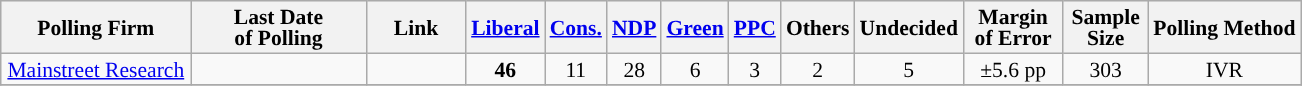<table class="wikitable sortable" style="text-align:center;font-size:90%;line-height:14px;">
<tr style="background:#e9e9e9;">
<th style="width:120px">Polling Firm</th>
<th style="width:110px">Last Date<br>of Polling</th>
<th style="width:60px" class="unsortable">Link</th>
<th style="background-color:"><a href='#'>Liberal</a></th>
<th style="background-color:"><a href='#'>Cons.</a></th>
<th style="background-color:"><a href='#'>NDP</a></th>
<th style="background-color:"><a href='#'>Green</a></th>
<th style="background-color:"><a href='#'><span>PPC</span></a></th>
<th style="background-color:">Others</th>
<th style="background-color:">Undecided</th>
<th style="width:60px;" class=unsortable>Margin<br>of Error</th>
<th style="width:50px;" class=unsortable>Sample<br>Size</th>
<th class=unsortable>Polling Method</th>
</tr>
<tr>
<td><a href='#'>Mainstreet Research</a></td>
<td></td>
<td></td>
<td><strong>46</strong></td>
<td>11</td>
<td>28</td>
<td>6</td>
<td>3</td>
<td>2</td>
<td>5</td>
<td>±5.6 pp</td>
<td>303</td>
<td>IVR</td>
</tr>
<tr>
</tr>
</table>
